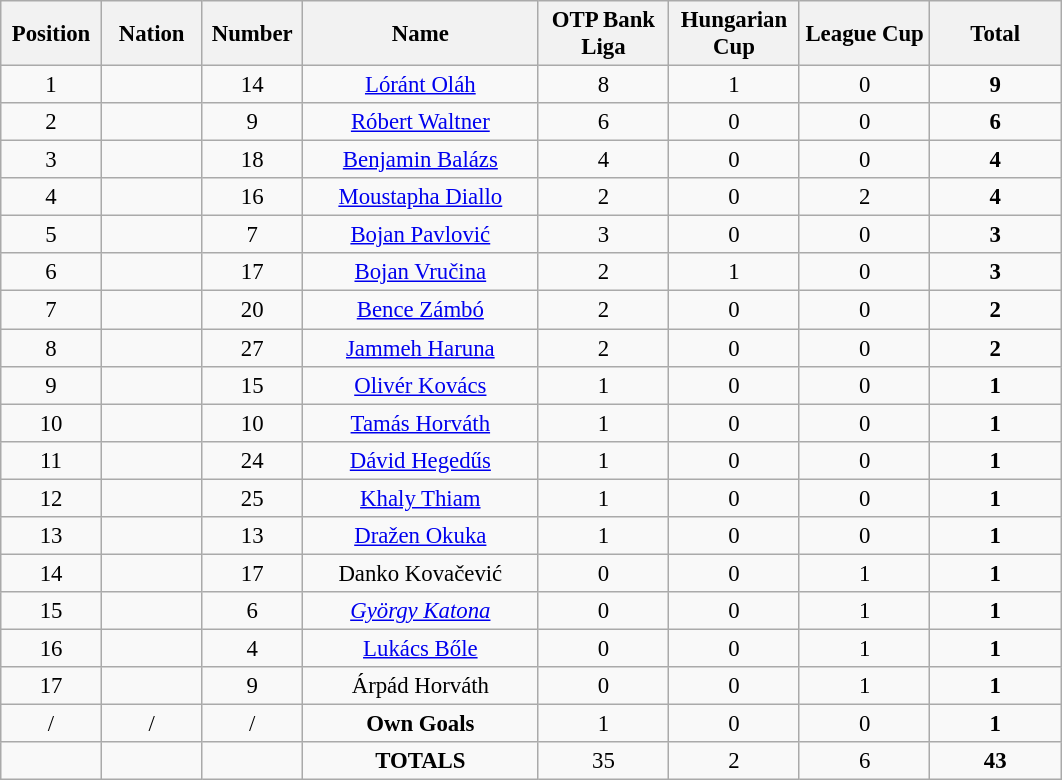<table class="wikitable" style="font-size: 95%; text-align: center;">
<tr>
<th width=60>Position</th>
<th width=60>Nation</th>
<th width=60>Number</th>
<th width=150>Name</th>
<th width=80>OTP Bank Liga</th>
<th width=80>Hungarian Cup</th>
<th width=80>League Cup</th>
<th width=80>Total</th>
</tr>
<tr>
<td>1</td>
<td></td>
<td>14</td>
<td><a href='#'>Lóránt Oláh</a></td>
<td>8</td>
<td>1</td>
<td>0</td>
<td><strong>9</strong></td>
</tr>
<tr>
<td>2</td>
<td></td>
<td>9</td>
<td><a href='#'>Róbert Waltner</a></td>
<td>6</td>
<td>0</td>
<td>0</td>
<td><strong>6</strong></td>
</tr>
<tr>
<td>3</td>
<td></td>
<td>18</td>
<td><a href='#'>Benjamin Balázs</a></td>
<td>4</td>
<td>0</td>
<td>0</td>
<td><strong>4</strong></td>
</tr>
<tr>
<td>4</td>
<td></td>
<td>16</td>
<td><a href='#'>Moustapha Diallo</a></td>
<td>2</td>
<td>0</td>
<td>2</td>
<td><strong>4</strong></td>
</tr>
<tr>
<td>5</td>
<td></td>
<td>7</td>
<td><a href='#'>Bojan Pavlović</a></td>
<td>3</td>
<td>0</td>
<td>0</td>
<td><strong>3</strong></td>
</tr>
<tr>
<td>6</td>
<td></td>
<td>17</td>
<td><a href='#'>Bojan Vručina</a></td>
<td>2</td>
<td>1</td>
<td>0</td>
<td><strong>3</strong></td>
</tr>
<tr>
<td>7</td>
<td></td>
<td>20</td>
<td><a href='#'>Bence Zámbó</a></td>
<td>2</td>
<td>0</td>
<td>0</td>
<td><strong>2</strong></td>
</tr>
<tr>
<td>8</td>
<td></td>
<td>27</td>
<td><a href='#'>Jammeh Haruna</a></td>
<td>2</td>
<td>0</td>
<td>0</td>
<td><strong>2</strong></td>
</tr>
<tr>
<td>9</td>
<td></td>
<td>15</td>
<td><a href='#'>Olivér Kovács</a></td>
<td>1</td>
<td>0</td>
<td>0</td>
<td><strong>1</strong></td>
</tr>
<tr>
<td>10</td>
<td></td>
<td>10</td>
<td><a href='#'>Tamás Horváth</a></td>
<td>1</td>
<td>0</td>
<td>0</td>
<td><strong>1</strong></td>
</tr>
<tr>
<td>11</td>
<td></td>
<td>24</td>
<td><a href='#'>Dávid Hegedűs</a></td>
<td>1</td>
<td>0</td>
<td>0</td>
<td><strong>1</strong></td>
</tr>
<tr>
<td>12</td>
<td></td>
<td>25</td>
<td><a href='#'>Khaly Thiam</a></td>
<td>1</td>
<td>0</td>
<td>0</td>
<td><strong>1</strong></td>
</tr>
<tr>
<td>13</td>
<td></td>
<td>13</td>
<td><a href='#'>Dražen Okuka</a></td>
<td>1</td>
<td>0</td>
<td>0</td>
<td><strong>1</strong></td>
</tr>
<tr>
<td>14</td>
<td></td>
<td>17</td>
<td>Danko Kovačević</td>
<td>0</td>
<td>0</td>
<td>1</td>
<td><strong>1</strong></td>
</tr>
<tr>
<td>15</td>
<td></td>
<td>6</td>
<td><em><a href='#'>György Katona</a></em></td>
<td>0</td>
<td>0</td>
<td>1</td>
<td><strong>1</strong></td>
</tr>
<tr>
<td>16</td>
<td></td>
<td>4</td>
<td><a href='#'>Lukács Bőle</a></td>
<td>0</td>
<td>0</td>
<td>1</td>
<td><strong>1</strong></td>
</tr>
<tr>
<td>17</td>
<td></td>
<td>9</td>
<td>Árpád Horváth</td>
<td>0</td>
<td>0</td>
<td>1</td>
<td><strong>1</strong></td>
</tr>
<tr>
<td>/</td>
<td>/</td>
<td>/</td>
<td><strong>Own Goals</strong></td>
<td>1</td>
<td>0</td>
<td>0</td>
<td><strong>1</strong></td>
</tr>
<tr>
<td></td>
<td></td>
<td></td>
<td><strong>TOTALS</strong></td>
<td>35</td>
<td>2</td>
<td>6</td>
<td><strong>43</strong></td>
</tr>
</table>
